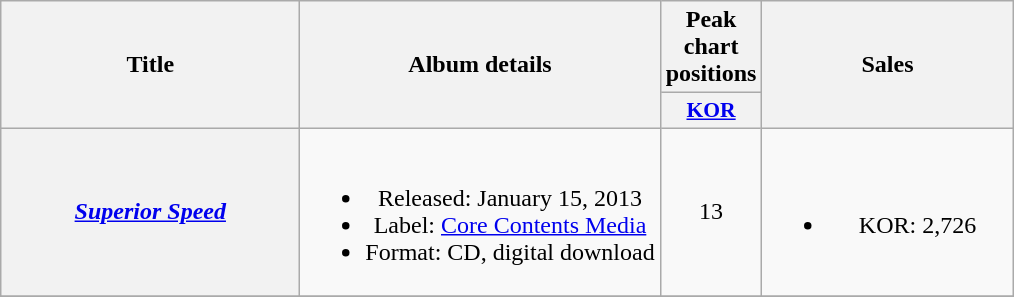<table class="wikitable plainrowheaders" style="text-align:center;">
<tr>
<th scope="col" rowspan="2" style="width:12em;">Title</th>
<th scope="col" rowspan="2">Album details</th>
<th scope="col">Peak chart positions</th>
<th scope="col" rowspan="2" style="width:10em;">Sales</th>
</tr>
<tr>
<th scope="col" style="width:2.5em;font-size:90%;"><a href='#'>KOR</a><br></th>
</tr>
<tr>
<th scope="row"><em><a href='#'>Superior Speed</a></em></th>
<td><br><ul><li>Released: January 15, 2013</li><li>Label: <a href='#'>Core Contents Media</a></li><li>Format: CD, digital download</li></ul></td>
<td>13</td>
<td><br><ul><li>KOR: 2,726</li></ul></td>
</tr>
<tr>
</tr>
</table>
